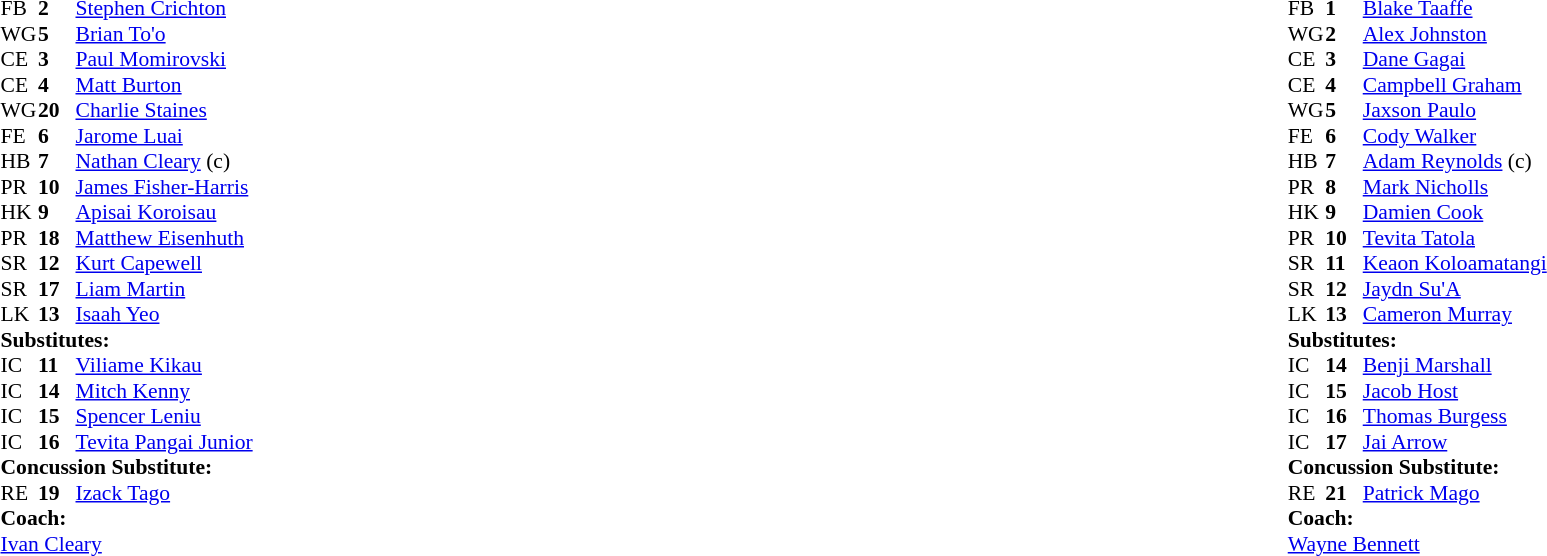<table class="mw-collapsible mw-collapsed" width="100%">
<tr>
<td valign="top" width="50%"><br><table cellspacing="0" cellpadding="0" style="font-size: 90%">
<tr>
<th width="25"></th>
<th width="25"></th>
</tr>
<tr>
<td>FB</td>
<td><strong>2</strong></td>
<td><a href='#'>Stephen Crichton</a></td>
</tr>
<tr>
<td>WG</td>
<td><strong>5</strong></td>
<td><a href='#'>Brian To'o</a></td>
</tr>
<tr>
<td>CE</td>
<td><strong>3</strong></td>
<td><a href='#'>Paul Momirovski</a></td>
</tr>
<tr>
<td>CE</td>
<td><strong>4</strong></td>
<td><a href='#'>Matt Burton</a></td>
</tr>
<tr>
<td>WG</td>
<td><strong>20</strong></td>
<td><a href='#'>Charlie Staines</a></td>
</tr>
<tr>
<td>FE</td>
<td><strong>6</strong></td>
<td><a href='#'>Jarome Luai</a></td>
</tr>
<tr>
<td>HB</td>
<td><strong>7</strong></td>
<td><a href='#'>Nathan Cleary</a> (c)</td>
</tr>
<tr>
<td>PR</td>
<td><strong>10</strong></td>
<td><a href='#'>James Fisher-Harris</a></td>
</tr>
<tr>
<td>HK</td>
<td><strong>9</strong></td>
<td><a href='#'>Apisai Koroisau</a></td>
</tr>
<tr>
<td>PR</td>
<td><strong>18</strong></td>
<td><a href='#'>Matthew Eisenhuth</a></td>
</tr>
<tr>
<td>SR</td>
<td><strong>12</strong></td>
<td><a href='#'>Kurt Capewell</a></td>
</tr>
<tr>
<td>SR</td>
<td><strong>17</strong></td>
<td><a href='#'>Liam Martin</a></td>
</tr>
<tr>
<td>LK</td>
<td><strong>13</strong></td>
<td><a href='#'>Isaah Yeo</a></td>
</tr>
<tr>
<td colspan="3"><strong>Substitutes:</strong></td>
</tr>
<tr>
<td>IC</td>
<td><strong>11</strong></td>
<td><a href='#'>Viliame Kikau</a></td>
</tr>
<tr>
<td>IC</td>
<td><strong>14</strong></td>
<td><a href='#'>Mitch Kenny</a></td>
</tr>
<tr>
<td>IC</td>
<td><strong>15</strong></td>
<td><a href='#'>Spencer Leniu</a></td>
</tr>
<tr>
<td>IC</td>
<td><strong>16</strong></td>
<td><a href='#'>Tevita Pangai Junior</a></td>
</tr>
<tr>
<td colspan="3"><strong>Concussion Substitute:</strong></td>
</tr>
<tr>
<td>RE</td>
<td><strong>19</strong></td>
<td><a href='#'>Izack Tago</a></td>
</tr>
<tr>
<td colspan="3"><strong>Coach:</strong></td>
</tr>
<tr>
<td colspan="4"><a href='#'>Ivan Cleary</a></td>
</tr>
</table>
</td>
<td valign="top" width="50%"><br><table cellspacing="0" cellpadding="0" align="center" style="font-size: 90%">
<tr>
<th width="25"></th>
<th width="25"></th>
</tr>
<tr>
<td>FB</td>
<td><strong>1</strong></td>
<td><a href='#'>Blake Taaffe</a></td>
</tr>
<tr>
<td>WG</td>
<td><strong>2</strong></td>
<td><a href='#'>Alex Johnston</a></td>
</tr>
<tr>
<td>CE</td>
<td><strong>3</strong></td>
<td><a href='#'>Dane Gagai</a></td>
</tr>
<tr>
<td>CE</td>
<td><strong>4</strong></td>
<td><a href='#'>Campbell Graham</a></td>
</tr>
<tr>
<td>WG</td>
<td><strong>5</strong></td>
<td><a href='#'>Jaxson Paulo</a></td>
</tr>
<tr>
<td>FE</td>
<td><strong>6</strong></td>
<td><a href='#'>Cody Walker</a></td>
</tr>
<tr>
<td>HB</td>
<td><strong>7</strong></td>
<td><a href='#'>Adam Reynolds</a> (c)</td>
</tr>
<tr>
<td>PR</td>
<td><strong>8</strong></td>
<td><a href='#'>Mark Nicholls</a></td>
</tr>
<tr>
<td>HK</td>
<td><strong>9</strong></td>
<td><a href='#'>Damien Cook</a></td>
</tr>
<tr>
<td>PR</td>
<td><strong>10</strong></td>
<td><a href='#'>Tevita Tatola</a></td>
</tr>
<tr>
<td>SR</td>
<td><strong>11</strong></td>
<td><a href='#'>Keaon Koloamatangi</a></td>
</tr>
<tr>
<td>SR</td>
<td><strong>12</strong></td>
<td><a href='#'>Jaydn Su'A</a></td>
</tr>
<tr>
<td>LK</td>
<td><strong>13</strong></td>
<td><a href='#'>Cameron Murray</a></td>
</tr>
<tr>
<td colspan="3"><strong>Substitutes:</strong></td>
</tr>
<tr>
<td>IC</td>
<td><strong>14</strong></td>
<td><a href='#'>Benji Marshall</a></td>
</tr>
<tr>
<td>IC</td>
<td><strong>15</strong></td>
<td><a href='#'>Jacob Host</a></td>
</tr>
<tr>
<td>IC</td>
<td><strong>16</strong></td>
<td><a href='#'>Thomas Burgess</a></td>
</tr>
<tr>
<td>IC</td>
<td><strong>17</strong></td>
<td><a href='#'>Jai Arrow</a></td>
</tr>
<tr>
<td colspan="3"><strong>Concussion Substitute:</strong></td>
</tr>
<tr>
<td>RE</td>
<td><strong>21</strong></td>
<td><a href='#'>Patrick Mago</a></td>
</tr>
<tr>
<td colspan="3"><strong>Coach:</strong></td>
</tr>
<tr>
<td colspan="4"><a href='#'>Wayne Bennett</a></td>
</tr>
</table>
</td>
</tr>
<tr>
</tr>
</table>
